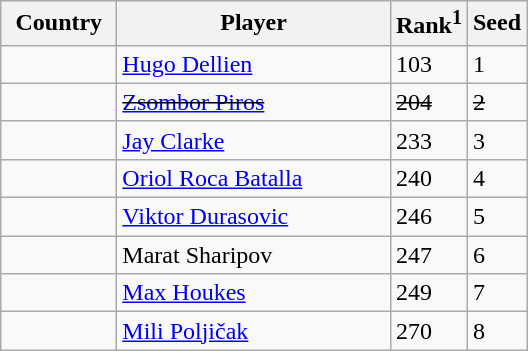<table class="sortable wikitable">
<tr>
<th width="70">Country</th>
<th width="175">Player</th>
<th>Rank<sup>1</sup></th>
<th>Seed</th>
</tr>
<tr>
<td></td>
<td><a href='#'>Hugo Dellien</a></td>
<td>103</td>
<td>1</td>
</tr>
<tr>
<td><s></s></td>
<td><s><a href='#'>Zsombor Piros</a></s></td>
<td><s>204</s></td>
<td><s>2</s></td>
</tr>
<tr>
<td></td>
<td><a href='#'>Jay Clarke</a></td>
<td>233</td>
<td>3</td>
</tr>
<tr>
<td></td>
<td><a href='#'>Oriol Roca Batalla</a></td>
<td>240</td>
<td>4</td>
</tr>
<tr>
<td></td>
<td><a href='#'>Viktor Durasovic</a></td>
<td>246</td>
<td>5</td>
</tr>
<tr>
<td></td>
<td>Marat Sharipov</td>
<td>247</td>
<td>6</td>
</tr>
<tr>
<td></td>
<td><a href='#'>Max Houkes</a></td>
<td>249</td>
<td>7</td>
</tr>
<tr>
<td></td>
<td><a href='#'>Mili Poljičak</a></td>
<td>270</td>
<td>8</td>
</tr>
</table>
